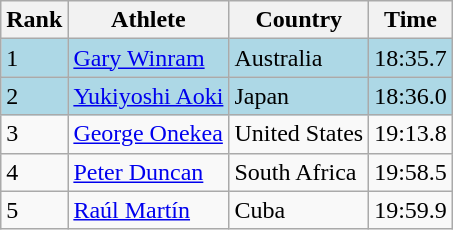<table class="wikitable">
<tr>
<th>Rank</th>
<th>Athlete</th>
<th>Country</th>
<th>Time</th>
</tr>
<tr bgcolor=lightblue>
<td>1</td>
<td><a href='#'>Gary Winram</a></td>
<td>Australia</td>
<td>18:35.7</td>
</tr>
<tr bgcolor=lightblue>
<td>2</td>
<td><a href='#'>Yukiyoshi Aoki</a></td>
<td>Japan</td>
<td>18:36.0</td>
</tr>
<tr>
<td>3</td>
<td><a href='#'>George Onekea</a></td>
<td>United States</td>
<td>19:13.8</td>
</tr>
<tr>
<td>4</td>
<td><a href='#'>Peter Duncan</a></td>
<td>South Africa</td>
<td>19:58.5</td>
</tr>
<tr>
<td>5</td>
<td><a href='#'>Raúl Martín</a></td>
<td>Cuba</td>
<td>19:59.9</td>
</tr>
</table>
